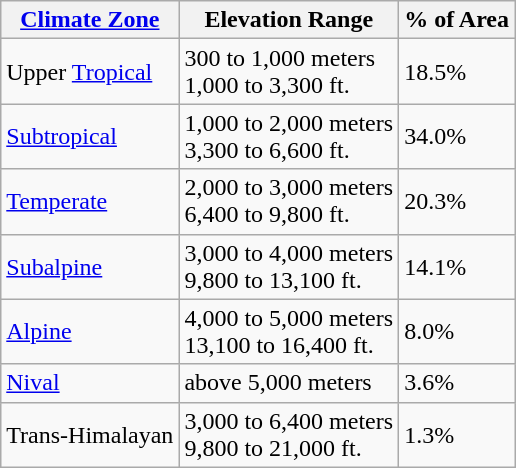<table class="wikitable">
<tr>
<th><a href='#'>Climate Zone</a></th>
<th>Elevation Range</th>
<th>% of Area</th>
</tr>
<tr>
<td>Upper <a href='#'>Tropical</a></td>
<td>300 to 1,000 meters<br>1,000 to 3,300 ft.</td>
<td>18.5%</td>
</tr>
<tr>
<td><a href='#'>Subtropical</a></td>
<td>1,000 to 2,000 meters<br>3,300 to 6,600 ft.</td>
<td>34.0%</td>
</tr>
<tr>
<td><a href='#'>Temperate</a></td>
<td>2,000 to 3,000 meters<br>6,400 to 9,800 ft.</td>
<td>20.3%</td>
</tr>
<tr>
<td><a href='#'>Subalpine</a></td>
<td>3,000 to 4,000 meters<br>9,800 to 13,100 ft.</td>
<td>14.1%</td>
</tr>
<tr>
<td><a href='#'>Alpine</a></td>
<td>4,000 to 5,000 meters<br>13,100 to 16,400 ft.</td>
<td>8.0%</td>
</tr>
<tr>
<td><a href='#'>Nival</a></td>
<td>above 5,000 meters</td>
<td>3.6%</td>
</tr>
<tr>
<td>Trans-Himalayan</td>
<td>3,000 to 6,400 meters<br>9,800 to 21,000 ft.</td>
<td>1.3%</td>
</tr>
</table>
